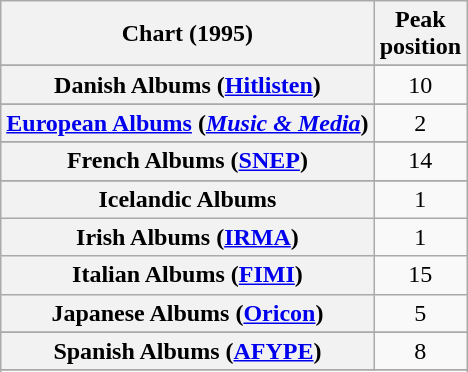<table class="wikitable sortable plainrowheaders" style="text-align:center;">
<tr>
<th>Chart (1995)</th>
<th>Peak<br>position</th>
</tr>
<tr>
</tr>
<tr>
</tr>
<tr>
</tr>
<tr>
</tr>
<tr>
</tr>
<tr>
<th scope="row">Danish Albums (<a href='#'>Hitlisten</a>)</th>
<td>10</td>
</tr>
<tr>
</tr>
<tr>
<th scope="row"><a href='#'>European Albums</a> (<em><a href='#'>Music & Media</a></em>)</th>
<td>2</td>
</tr>
<tr>
</tr>
<tr>
<th scope="row">French Albums (<a href='#'>SNEP</a>)</th>
<td style="text-align:center;">14</td>
</tr>
<tr>
</tr>
<tr>
<th scope="row">Icelandic Albums</th>
<td align="center">1</td>
</tr>
<tr>
<th scope="row">Irish Albums (<a href='#'>IRMA</a>)</th>
<td>1</td>
</tr>
<tr>
<th scope="row">Italian Albums (<a href='#'>FIMI</a>)</th>
<td>15</td>
</tr>
<tr>
<th scope="row">Japanese Albums (<a href='#'>Oricon</a>)</th>
<td>5</td>
</tr>
<tr>
</tr>
<tr>
</tr>
<tr>
<th scope="row">Spanish Albums (<a href='#'>AFYPE</a>)</th>
<td style="text-align:center;">8</td>
</tr>
<tr>
</tr>
<tr>
</tr>
<tr>
</tr>
<tr>
</tr>
<tr>
</tr>
</table>
